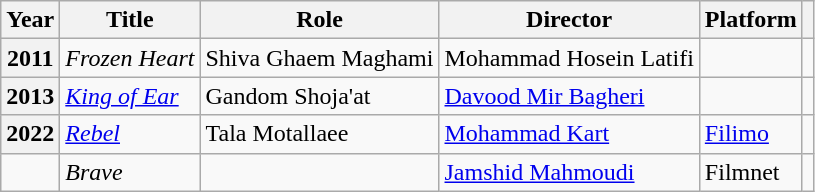<table class="wikitable plainrowheaders sortable"  style=font-size:100%>
<tr>
<th scope="col">Year</th>
<th scope="col">Title</th>
<th scope="col">Role</th>
<th scope="col">Director</th>
<th scope="col" class="unsortable">Platform</th>
<th scope="col" class="unsortable"></th>
</tr>
<tr>
<th scope=row>2011</th>
<td><em>Frozen Heart</em></td>
<td>Shiva Ghaem Maghami</td>
<td>Mohammad Hosein Latifi</td>
<td></td>
<td></td>
</tr>
<tr>
<th scope=row>2013</th>
<td><em><a href='#'>King of Ear</a></em></td>
<td>Gandom Shoja'at</td>
<td><a href='#'>Davood Mir Bagheri</a></td>
<td></td>
<td></td>
</tr>
<tr>
<th scope=row>2022</th>
<td><em><a href='#'>Rebel</a></em></td>
<td>Tala Motallaee</td>
<td><a href='#'>Mohammad Kart</a></td>
<td><a href='#'>Filimo</a></td>
<td></td>
</tr>
<tr>
<td></td>
<td><em>Brave</em></td>
<td></td>
<td><a href='#'>Jamshid Mahmoudi</a></td>
<td>Filmnet</td>
<td></td>
</tr>
</table>
